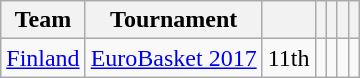<table class="wikitable" style=" text-align:center;">
<tr>
<th>Team</th>
<th>Tournament</th>
<th></th>
<th></th>
<th></th>
<th></th>
<th></th>
</tr>
<tr>
<td><a href='#'>Finland</a></td>
<td><a href='#'>EuroBasket 2017</a></td>
<td>11th</td>
<td></td>
<td></td>
<td></td>
<td></td>
</tr>
</table>
